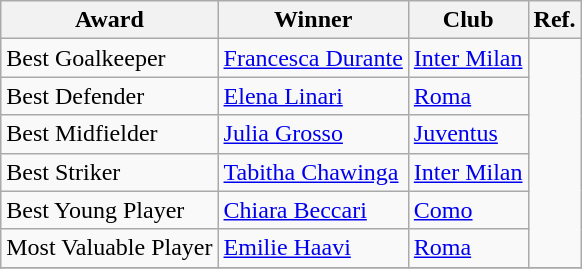<table class="wikitable">
<tr>
<th>Award</th>
<th>Winner</th>
<th>Club</th>
<th>Ref.</th>
</tr>
<tr>
<td>Best Goalkeeper</td>
<td> <a href='#'>Francesca Durante</a></td>
<td><a href='#'>Inter Milan</a></td>
<td rowspan=6></td>
</tr>
<tr>
<td>Best Defender</td>
<td> <a href='#'>Elena Linari</a></td>
<td><a href='#'>Roma</a></td>
</tr>
<tr>
<td>Best Midfielder</td>
<td> <a href='#'>Julia Grosso</a></td>
<td><a href='#'>Juventus</a></td>
</tr>
<tr>
<td>Best Striker</td>
<td> <a href='#'>Tabitha Chawinga</a></td>
<td><a href='#'>Inter Milan</a></td>
</tr>
<tr>
<td>Best Young Player</td>
<td> <a href='#'>Chiara Beccari</a></td>
<td><a href='#'>Como</a></td>
</tr>
<tr>
<td>Most Valuable Player</td>
<td> <a href='#'>Emilie Haavi</a></td>
<td><a href='#'>Roma</a></td>
</tr>
<tr>
</tr>
</table>
